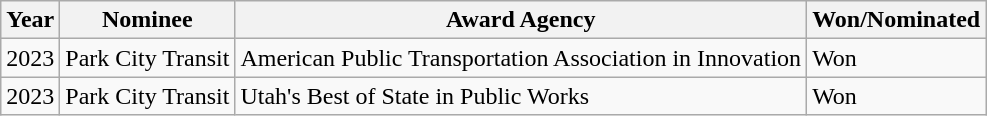<table class="wikitable">
<tr>
<th>Year</th>
<th>Nominee</th>
<th>Award Agency</th>
<th>Won/Nominated</th>
</tr>
<tr>
<td>2023</td>
<td>Park City Transit</td>
<td>American Public Transportation Association in Innovation</td>
<td>Won</td>
</tr>
<tr>
<td>2023</td>
<td>Park City Transit</td>
<td>Utah's Best of State in Public Works</td>
<td>Won</td>
</tr>
</table>
